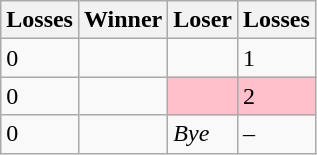<table class=wikitable>
<tr>
<th>Losses</th>
<th>Winner</th>
<th>Loser</th>
<th>Losses</th>
</tr>
<tr>
<td>0</td>
<td></td>
<td></td>
<td>1</td>
</tr>
<tr>
<td>0</td>
<td></td>
<td bgcolor=pink></td>
<td bgcolor=pink>2</td>
</tr>
<tr>
<td>0</td>
<td></td>
<td><em>Bye</em></td>
<td>–</td>
</tr>
</table>
